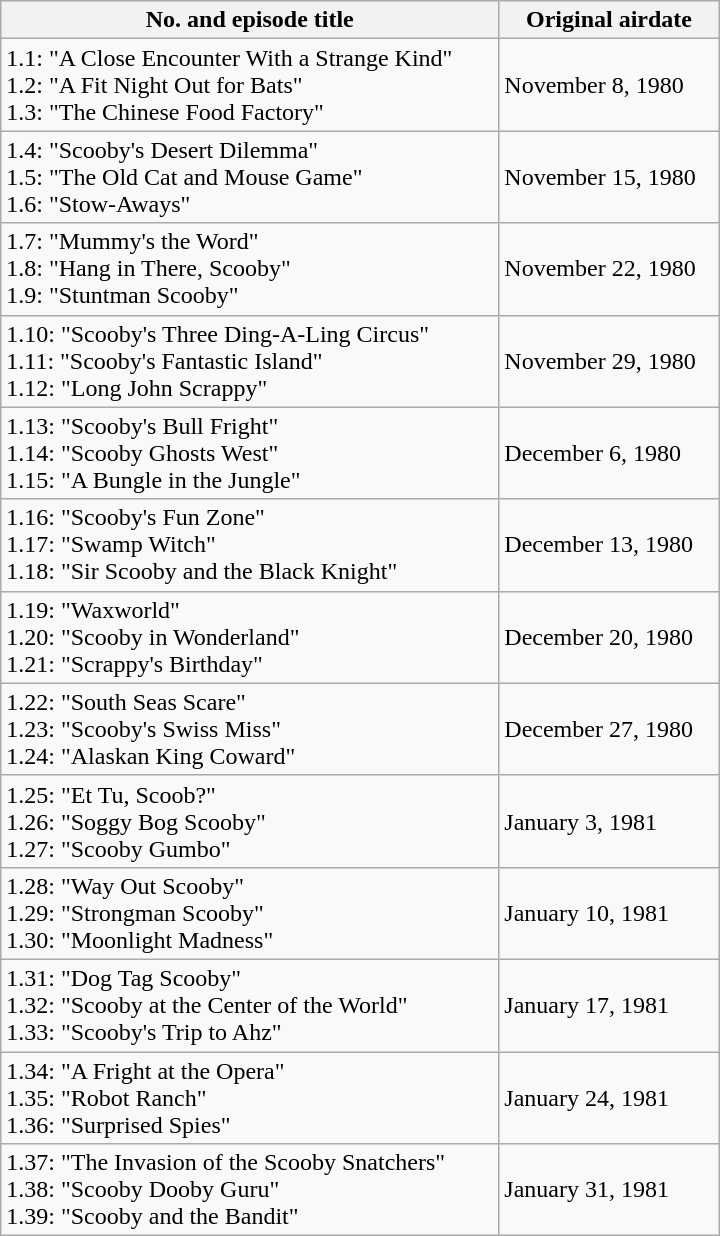<table class="wikitable" style="width:480px;">
<tr ">
<th>No. and episode title</th>
<th>Original airdate</th>
</tr>
<tr>
<td>1.1: "A Close Encounter With a Strange Kind" <br> 1.2: "A Fit Night Out for Bats" <br> 1.3: "The Chinese Food Factory"</td>
<td>November 8, 1980</td>
</tr>
<tr>
<td>1.4: "Scooby's Desert Dilemma" <br> 1.5: "The Old Cat and Mouse Game" <br> 1.6: "Stow-Aways"</td>
<td>November 15, 1980</td>
</tr>
<tr>
<td>1.7: "Mummy's the Word" <br> 1.8: "Hang in There, Scooby" <br> 1.9: "Stuntman Scooby"</td>
<td>November 22, 1980</td>
</tr>
<tr>
<td>1.10: "Scooby's Three Ding-A-Ling Circus" <br> 1.11: "Scooby's Fantastic Island" <br> 1.12: "Long John Scrappy"</td>
<td>November 29, 1980</td>
</tr>
<tr>
<td>1.13: "Scooby's Bull Fright" <br> 1.14: "Scooby Ghosts West" <br> 1.15: "A Bungle in the Jungle"</td>
<td>December 6, 1980</td>
</tr>
<tr>
<td>1.16: "Scooby's Fun Zone" <br> 1.17: "Swamp Witch" <br> 1.18: "Sir Scooby and the Black Knight"</td>
<td>December 13, 1980</td>
</tr>
<tr>
<td>1.19: "Waxworld" <br> 1.20: "Scooby in Wonderland" <br> 1.21: "Scrappy's Birthday"</td>
<td>December 20, 1980</td>
</tr>
<tr>
<td>1.22: "South Seas Scare" <br> 1.23: "Scooby's Swiss Miss" <br> 1.24: "Alaskan King Coward"</td>
<td>December 27, 1980</td>
</tr>
<tr>
<td>1.25: "Et Tu, Scoob?" <br> 1.26: "Soggy Bog Scooby" <br> 1.27: "Scooby Gumbo"</td>
<td>January 3, 1981</td>
</tr>
<tr>
<td>1.28: "Way Out Scooby" <br> 1.29: "Strongman Scooby" <br> 1.30: "Moonlight Madness"</td>
<td>January 10, 1981</td>
</tr>
<tr>
<td>1.31: "Dog Tag Scooby" <br> 1.32: "Scooby at the Center of the World" <br> 1.33: "Scooby's Trip to Ahz"</td>
<td>January 17, 1981</td>
</tr>
<tr>
<td>1.34: "A Fright at the Opera" <br> 1.35: "Robot Ranch" <br> 1.36: "Surprised Spies"</td>
<td>January 24, 1981</td>
</tr>
<tr>
<td>1.37: "The Invasion of the Scooby Snatchers" <br> 1.38: "Scooby Dooby Guru" <br> 1.39: "Scooby and the Bandit"</td>
<td>January 31, 1981</td>
</tr>
</table>
